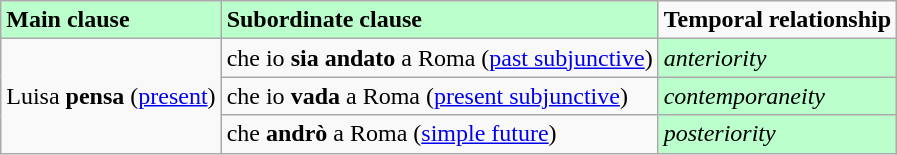<table class="wikitable">
<tr>
<td style="background: #BBFFCC;"><strong>Main clause</strong></td>
<td style="background: #BBFFCC;"><strong>Subordinate clause</strong></td>
<td><strong>Temporal relationship</strong></td>
</tr>
<tr>
<td rowspan=3>Luisa <strong>pensa</strong> (<a href='#'>present</a>)</td>
<td>che io <strong>sia andato</strong> a Roma (<a href='#'>past subjunctive</a>)</td>
<td style="background: #BBFFCC;"><em>anteriority</em></td>
</tr>
<tr>
<td>che io <strong>vada</strong> a Roma (<a href='#'>present subjunctive</a>)</td>
<td style="background: #BBFFCC;"><em>contemporaneity</em></td>
</tr>
<tr>
<td>che <strong>andrò</strong> a Roma (<a href='#'>simple future</a>)</td>
<td style="background: #BBFFCC;"><em>posteriority</em></td>
</tr>
</table>
